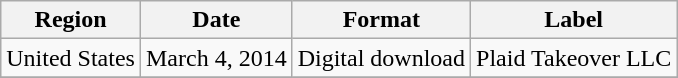<table class="wikitable">
<tr>
<th>Region</th>
<th>Date</th>
<th>Format</th>
<th>Label</th>
</tr>
<tr>
<td>United States</td>
<td>March 4, 2014</td>
<td>Digital download</td>
<td>Plaid Takeover LLC</td>
</tr>
<tr>
</tr>
</table>
